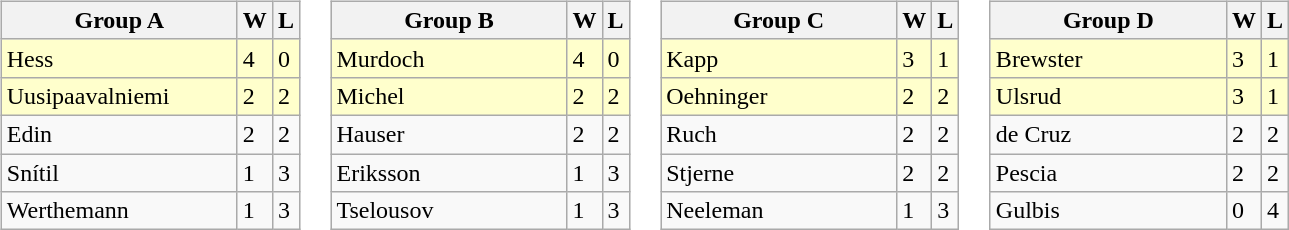<table table>
<tr>
<td width=25%><br><table class="wikitable">
<tr>
<th width=150>Group A</th>
<th>W</th>
<th>L</th>
</tr>
<tr bgcolor=#ffffcc>
<td> Hess</td>
<td>4</td>
<td>0</td>
</tr>
<tr bgcolor=#ffffcc>
<td> Uusipaavalniemi</td>
<td>2</td>
<td>2</td>
</tr>
<tr>
<td> Edin</td>
<td>2</td>
<td>2</td>
</tr>
<tr>
<td> Snítil</td>
<td>1</td>
<td>3</td>
</tr>
<tr>
<td> Werthemann</td>
<td>1</td>
<td>3</td>
</tr>
</table>
</td>
<td width=25%><br><table class="wikitable">
<tr>
<th width=150>Group B</th>
<th>W</th>
<th>L</th>
</tr>
<tr bgcolor=#ffffcc>
<td> Murdoch</td>
<td>4</td>
<td>0</td>
</tr>
<tr bgcolor=#ffffcc>
<td> Michel</td>
<td>2</td>
<td>2</td>
</tr>
<tr>
<td> Hauser</td>
<td>2</td>
<td>2</td>
</tr>
<tr>
<td> Eriksson</td>
<td>1</td>
<td>3</td>
</tr>
<tr>
<td> Tselousov</td>
<td>1</td>
<td>3</td>
</tr>
</table>
</td>
<td width=25%><br><table class="wikitable">
<tr>
<th width=150>Group C</th>
<th>W</th>
<th>L</th>
</tr>
<tr bgcolor=#ffffcc>
<td> Kapp</td>
<td>3</td>
<td>1</td>
</tr>
<tr bgcolor=#ffffcc>
<td> Oehninger</td>
<td>2</td>
<td>2</td>
</tr>
<tr>
<td> Ruch</td>
<td>2</td>
<td>2</td>
</tr>
<tr>
<td> Stjerne</td>
<td>2</td>
<td>2</td>
</tr>
<tr>
<td> Neeleman</td>
<td>1</td>
<td>3</td>
</tr>
</table>
</td>
<td width=25%><br><table class="wikitable">
<tr>
<th width=150>Group D</th>
<th>W</th>
<th>L</th>
</tr>
<tr bgcolor=#ffffcc>
<td> Brewster</td>
<td>3</td>
<td>1</td>
</tr>
<tr bgcolor=#ffffcc>
<td> Ulsrud</td>
<td>3</td>
<td>1</td>
</tr>
<tr>
<td> de Cruz</td>
<td>2</td>
<td>2</td>
</tr>
<tr>
<td> Pescia</td>
<td>2</td>
<td>2</td>
</tr>
<tr>
<td> Gulbis</td>
<td>0</td>
<td>4</td>
</tr>
</table>
</td>
</tr>
</table>
